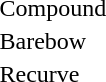<table>
<tr>
<td>Compound<br></td>
<td></td>
<td></td>
<td></td>
</tr>
<tr>
<td>Barebow<br></td>
<td></td>
<td></td>
<td></td>
</tr>
<tr>
<td>Recurve<br></td>
<td></td>
<td></td>
<td></td>
</tr>
</table>
